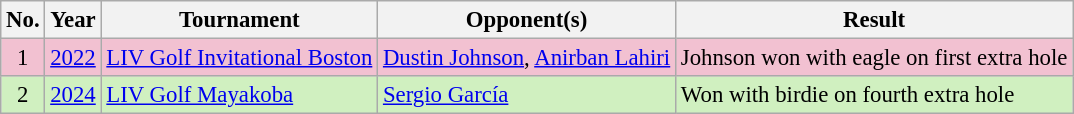<table class="wikitable" style="font-size:95%;">
<tr>
<th>No.</th>
<th>Year</th>
<th>Tournament</th>
<th>Opponent(s)</th>
<th>Result</th>
</tr>
<tr style="background:#F2C1D1;">
<td align=center>1</td>
<td><a href='#'>2022</a></td>
<td><a href='#'>LIV Golf Invitational Boston</a></td>
<td> <a href='#'>Dustin Johnson</a>,  <a href='#'>Anirban Lahiri</a></td>
<td>Johnson won with eagle on first extra hole</td>
</tr>
<tr style="background:#D0F0C0;">
<td align=center>2</td>
<td><a href='#'>2024</a></td>
<td><a href='#'>LIV Golf Mayakoba</a></td>
<td> <a href='#'>Sergio García</a></td>
<td>Won with birdie on fourth extra hole</td>
</tr>
</table>
